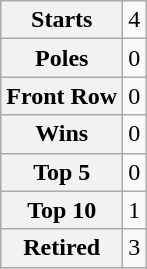<table class="wikitable" style="text-align:center">
<tr>
<th>Starts</th>
<td>4</td>
</tr>
<tr>
<th>Poles</th>
<td>0</td>
</tr>
<tr>
<th>Front Row</th>
<td>0</td>
</tr>
<tr>
<th>Wins</th>
<td>0</td>
</tr>
<tr>
<th>Top 5</th>
<td>0</td>
</tr>
<tr>
<th>Top 10</th>
<td>1</td>
</tr>
<tr>
<th>Retired</th>
<td>3</td>
</tr>
</table>
